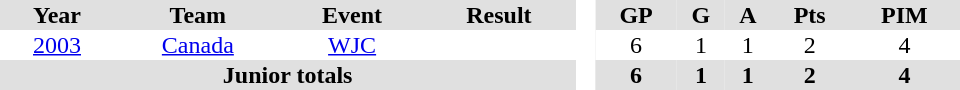<table border="0" cellpadding="1" cellspacing="0" style="text-align:center; width:40em">
<tr ALIGN="centre" bgcolor="#e0e0e0">
<th>Year</th>
<th>Team</th>
<th>Event</th>
<th>Result</th>
<th rowspan="99" bgcolor="#ffffff"> </th>
<th>GP</th>
<th>G</th>
<th>A</th>
<th>Pts</th>
<th>PIM</th>
</tr>
<tr>
<td><a href='#'>2003</a></td>
<td><a href='#'>Canada</a></td>
<td><a href='#'>WJC</a></td>
<td></td>
<td>6</td>
<td>1</td>
<td>1</td>
<td>2</td>
<td>4</td>
</tr>
<tr bgcolor="#e0e0e0">
<th colspan=4>Junior totals</th>
<th>6</th>
<th>1</th>
<th>1</th>
<th>2</th>
<th>4</th>
</tr>
</table>
